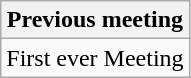<table class="wikitable">
<tr>
<th>Previous meeting</th>
</tr>
<tr>
<td>First ever Meeting</td>
</tr>
</table>
